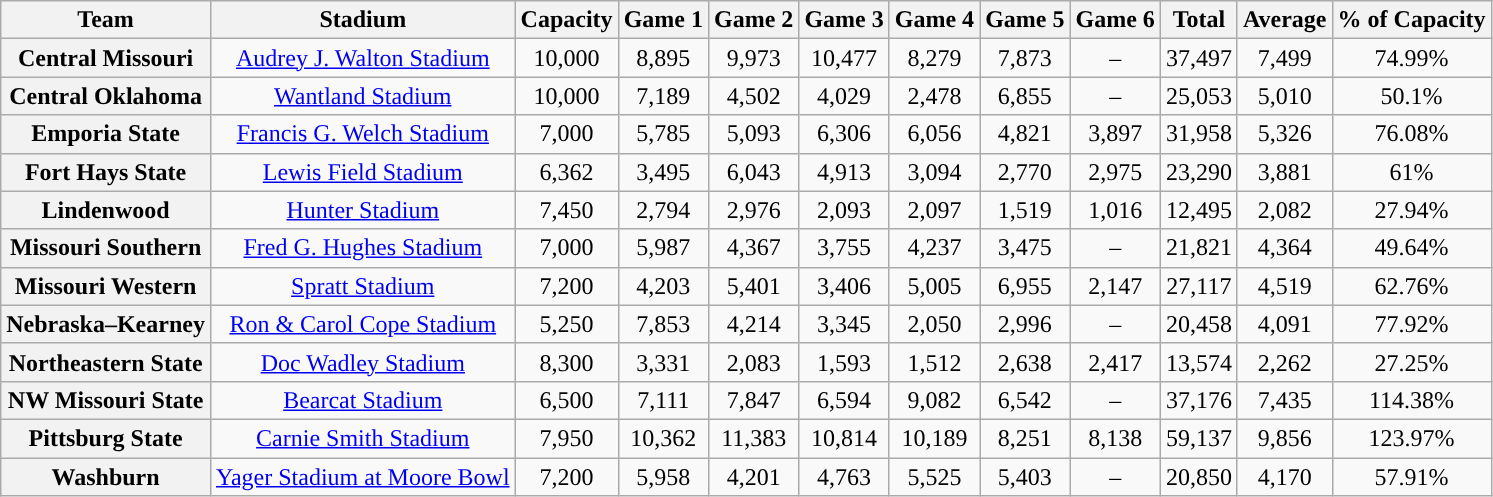<table class="wikitable" style="text-align:center">
<tr>
<th>Team</th>
<th>Stadium</th>
<th>Capacity</th>
<th>Game 1</th>
<th>Game 2</th>
<th>Game 3</th>
<th>Game 4</th>
<th>Game 5</th>
<th>Game 6</th>
<th>Total</th>
<th>Average</th>
<th>% of Capacity</th>
</tr>
<tr>
<th>Central Missouri</th>
<td><a href='#'>Audrey J. Walton Stadium</a></td>
<td>10,000</td>
<td>8,895</td>
<td>9,973</td>
<td>10,477</td>
<td>8,279</td>
<td>7,873</td>
<td>–</td>
<td>37,497</td>
<td>7,499</td>
<td>74.99%</td>
</tr>
<tr>
<th>Central Oklahoma</th>
<td><a href='#'>Wantland Stadium</a></td>
<td>10,000</td>
<td>7,189</td>
<td>4,502</td>
<td>4,029</td>
<td>2,478</td>
<td>6,855</td>
<td>–</td>
<td>25,053</td>
<td>5,010</td>
<td>50.1%</td>
</tr>
<tr>
<th>Emporia State</th>
<td><a href='#'>Francis G. Welch Stadium</a></td>
<td>7,000</td>
<td>5,785</td>
<td>5,093</td>
<td>6,306</td>
<td>6,056</td>
<td>4,821</td>
<td>3,897</td>
<td>31,958</td>
<td>5,326</td>
<td>76.08%</td>
</tr>
<tr>
<th>Fort Hays State</th>
<td><a href='#'>Lewis Field Stadium</a></td>
<td>6,362</td>
<td>3,495</td>
<td>6,043</td>
<td>4,913</td>
<td>3,094</td>
<td>2,770</td>
<td>2,975</td>
<td>23,290</td>
<td>3,881</td>
<td>61%</td>
</tr>
<tr>
<th>Lindenwood</th>
<td><a href='#'>Hunter Stadium</a></td>
<td>7,450</td>
<td>2,794</td>
<td>2,976</td>
<td>2,093</td>
<td>2,097</td>
<td>1,519</td>
<td>1,016</td>
<td>12,495</td>
<td>2,082</td>
<td>27.94%</td>
</tr>
<tr>
<th>Missouri Southern</th>
<td><a href='#'>Fred G. Hughes Stadium</a></td>
<td>7,000</td>
<td>5,987</td>
<td>4,367</td>
<td>3,755</td>
<td>4,237</td>
<td>3,475</td>
<td>–</td>
<td>21,821</td>
<td>4,364</td>
<td>49.64%</td>
</tr>
<tr>
<th>Missouri Western</th>
<td><a href='#'>Spratt Stadium</a></td>
<td>7,200</td>
<td>4,203</td>
<td>5,401</td>
<td>3,406</td>
<td>5,005</td>
<td>6,955</td>
<td>2,147</td>
<td>27,117</td>
<td>4,519</td>
<td>62.76%</td>
</tr>
<tr>
<th>Nebraska–Kearney</th>
<td><a href='#'>Ron & Carol Cope Stadium</a></td>
<td>5,250 </td>
<td>7,853</td>
<td>4,214</td>
<td>3,345</td>
<td>2,050</td>
<td>2,996</td>
<td>–</td>
<td>20,458</td>
<td>4,091</td>
<td>77.92%</td>
</tr>
<tr>
<th>Northeastern State</th>
<td><a href='#'>Doc Wadley Stadium</a></td>
<td>8,300</td>
<td>3,331</td>
<td>2,083</td>
<td>1,593</td>
<td>1,512</td>
<td>2,638</td>
<td>2,417</td>
<td>13,574</td>
<td>2,262</td>
<td>27.25%</td>
</tr>
<tr>
<th>NW Missouri State</th>
<td><a href='#'>Bearcat Stadium</a></td>
<td>6,500</td>
<td>7,111</td>
<td>7,847</td>
<td>6,594</td>
<td>9,082</td>
<td>6,542</td>
<td>–</td>
<td>37,176</td>
<td>7,435</td>
<td>114.38%</td>
</tr>
<tr>
<th>Pittsburg State</th>
<td><a href='#'>Carnie Smith Stadium</a></td>
<td>7,950</td>
<td>10,362</td>
<td>11,383</td>
<td>10,814</td>
<td>10,189</td>
<td>8,251</td>
<td>8,138</td>
<td>59,137</td>
<td>9,856</td>
<td>123.97%</td>
</tr>
<tr>
<th>Washburn</th>
<td><a href='#'>Yager Stadium at Moore Bowl</a></td>
<td>7,200</td>
<td>5,958</td>
<td>4,201</td>
<td>4,763</td>
<td>5,525</td>
<td>5,403</td>
<td>–</td>
<td>20,850</td>
<td>4,170</td>
<td>57.91%</td>
</tr>
</table>
